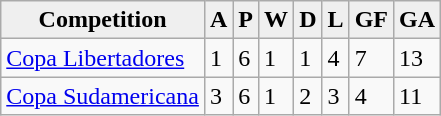<table class="wikitable">
<tr>
<th style="background:#efefef;">Competition</th>
<th style="background:#efefef;">A</th>
<th style="background:#efefef;">P</th>
<th style="background:#efefef;">W</th>
<th style="background:#efefef;">D</th>
<th style="background:#efefef;">L</th>
<th style="background:#efefef;">GF</th>
<th style="background:#efefef;">GA</th>
</tr>
<tr>
<td><a href='#'>Copa Libertadores</a></td>
<td>1</td>
<td>6</td>
<td>1</td>
<td>1</td>
<td>4</td>
<td>7</td>
<td>13</td>
</tr>
<tr>
<td><a href='#'>Copa Sudamericana</a></td>
<td>3</td>
<td>6</td>
<td>1</td>
<td>2</td>
<td>3</td>
<td>4</td>
<td>11</td>
</tr>
</table>
